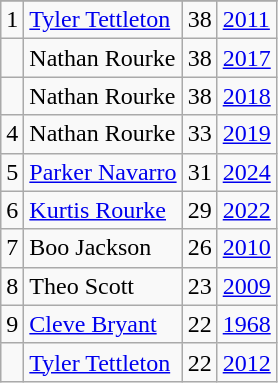<table class="wikitable">
<tr>
</tr>
<tr>
<td>1</td>
<td><a href='#'>Tyler Tettleton</a></td>
<td><abbr>38</abbr></td>
<td><a href='#'>2011</a></td>
</tr>
<tr>
<td></td>
<td>Nathan Rourke</td>
<td><abbr>38</abbr></td>
<td><a href='#'>2017</a></td>
</tr>
<tr>
<td></td>
<td>Nathan Rourke</td>
<td><abbr>38</abbr></td>
<td><a href='#'>2018</a></td>
</tr>
<tr>
<td>4</td>
<td>Nathan Rourke</td>
<td><abbr>33</abbr></td>
<td><a href='#'>2019</a></td>
</tr>
<tr>
<td>5</td>
<td><a href='#'>Parker Navarro</a></td>
<td><abbr>31</abbr></td>
<td><a href='#'>2024</a></td>
</tr>
<tr>
<td>6</td>
<td><a href='#'>Kurtis Rourke</a></td>
<td><abbr>29</abbr></td>
<td><a href='#'>2022</a></td>
</tr>
<tr>
<td>7</td>
<td>Boo Jackson</td>
<td><abbr>26</abbr></td>
<td><a href='#'>2010</a></td>
</tr>
<tr>
<td>8</td>
<td>Theo Scott</td>
<td><abbr>23</abbr></td>
<td><a href='#'>2009</a></td>
</tr>
<tr>
<td>9</td>
<td><a href='#'>Cleve Bryant</a></td>
<td><abbr>22</abbr></td>
<td><a href='#'>1968</a></td>
</tr>
<tr>
<td></td>
<td><a href='#'>Tyler Tettleton</a></td>
<td><abbr>22</abbr></td>
<td><a href='#'>2012</a></td>
</tr>
</table>
